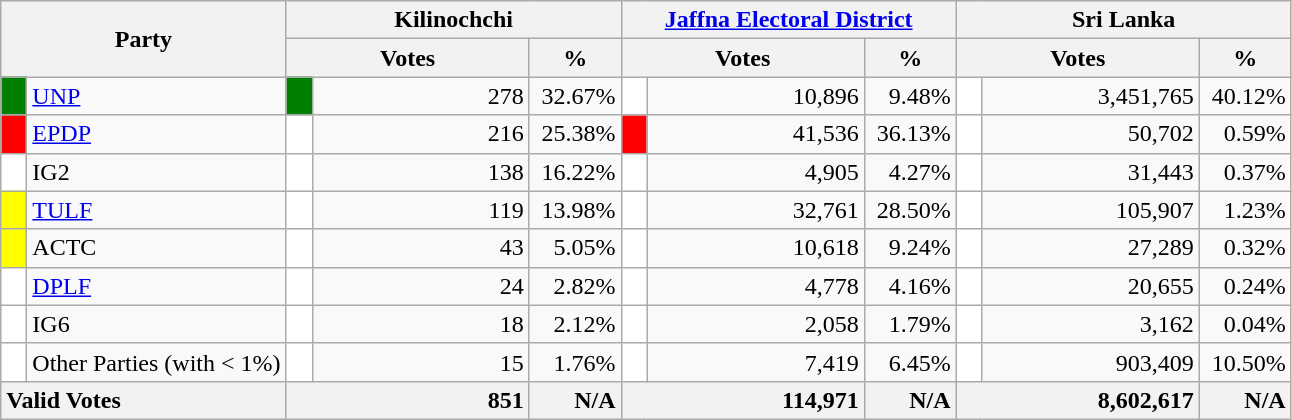<table class="wikitable">
<tr>
<th colspan="2" width="144px"rowspan="2">Party</th>
<th colspan="3" width="216px">Kilinochchi</th>
<th colspan="3" width="216px"><a href='#'>Jaffna Electoral District</a></th>
<th colspan="3" width="216px">Sri Lanka</th>
</tr>
<tr>
<th colspan="2" width="144px">Votes</th>
<th>%</th>
<th colspan="2" width="144px">Votes</th>
<th>%</th>
<th colspan="2" width="144px">Votes</th>
<th>%</th>
</tr>
<tr>
<td style="background-color:green;" width="10px"></td>
<td style="text-align:left;"><a href='#'>UNP</a></td>
<td style="background-color:green;" width="10px"></td>
<td style="text-align:right;">278</td>
<td style="text-align:right;">32.67%</td>
<td style="background-color:white;" width="10px"></td>
<td style="text-align:right;">10,896</td>
<td style="text-align:right;">9.48%</td>
<td style="background-color:white;" width="10px"></td>
<td style="text-align:right;">3,451,765</td>
<td style="text-align:right;">40.12%</td>
</tr>
<tr>
<td style="background-color:red;" width="10px"></td>
<td style="text-align:left;"><a href='#'>EPDP</a></td>
<td style="background-color:white;" width="10px"></td>
<td style="text-align:right;">216</td>
<td style="text-align:right;">25.38%</td>
<td style="background-color:red;" width="10px"></td>
<td style="text-align:right;">41,536</td>
<td style="text-align:right;">36.13%</td>
<td style="background-color:white;" width="10px"></td>
<td style="text-align:right;">50,702</td>
<td style="text-align:right;">0.59%</td>
</tr>
<tr>
<td style="background-color:white;" width="10px"></td>
<td style="text-align:left;">IG2</td>
<td style="background-color:white;" width="10px"></td>
<td style="text-align:right;">138</td>
<td style="text-align:right;">16.22%</td>
<td style="background-color:white;" width="10px"></td>
<td style="text-align:right;">4,905</td>
<td style="text-align:right;">4.27%</td>
<td style="background-color:white;" width="10px"></td>
<td style="text-align:right;">31,443</td>
<td style="text-align:right;">0.37%</td>
</tr>
<tr>
<td style="background-color:yellow;" width="10px"></td>
<td style="text-align:left;"><a href='#'>TULF</a></td>
<td style="background-color:white;" width="10px"></td>
<td style="text-align:right;">119</td>
<td style="text-align:right;">13.98%</td>
<td style="background-color:white;" width="10px"></td>
<td style="text-align:right;">32,761</td>
<td style="text-align:right;">28.50%</td>
<td style="background-color:white;" width="10px"></td>
<td style="text-align:right;">105,907</td>
<td style="text-align:right;">1.23%</td>
</tr>
<tr>
<td style="background-color:yellow;" width="10px"></td>
<td style="text-align:left;">ACTC</td>
<td style="background-color:white;" width="10px"></td>
<td style="text-align:right;">43</td>
<td style="text-align:right;">5.05%</td>
<td style="background-color:white;" width="10px"></td>
<td style="text-align:right;">10,618</td>
<td style="text-align:right;">9.24%</td>
<td style="background-color:white;" width="10px"></td>
<td style="text-align:right;">27,289</td>
<td style="text-align:right;">0.32%</td>
</tr>
<tr>
<td style="background-color:white;" width="10px"></td>
<td style="text-align:left;"><a href='#'>DPLF</a></td>
<td style="background-color:white;" width="10px"></td>
<td style="text-align:right;">24</td>
<td style="text-align:right;">2.82%</td>
<td style="background-color:white;" width="10px"></td>
<td style="text-align:right;">4,778</td>
<td style="text-align:right;">4.16%</td>
<td style="background-color:white;" width="10px"></td>
<td style="text-align:right;">20,655</td>
<td style="text-align:right;">0.24%</td>
</tr>
<tr>
<td style="background-color:white;" width="10px"></td>
<td style="text-align:left;">IG6</td>
<td style="background-color:white;" width="10px"></td>
<td style="text-align:right;">18</td>
<td style="text-align:right;">2.12%</td>
<td style="background-color:white;" width="10px"></td>
<td style="text-align:right;">2,058</td>
<td style="text-align:right;">1.79%</td>
<td style="background-color:white;" width="10px"></td>
<td style="text-align:right;">3,162</td>
<td style="text-align:right;">0.04%</td>
</tr>
<tr>
<td style="background-color:white;" width="10px"></td>
<td style="text-align:left;">Other Parties (with < 1%)</td>
<td style="background-color:white;" width="10px"></td>
<td style="text-align:right;">15</td>
<td style="text-align:right;">1.76%</td>
<td style="background-color:white;" width="10px"></td>
<td style="text-align:right;">7,419</td>
<td style="text-align:right;">6.45%</td>
<td style="background-color:white;" width="10px"></td>
<td style="text-align:right;">903,409</td>
<td style="text-align:right;">10.50%</td>
</tr>
<tr>
<th colspan="2" width="144px"style="text-align:left;">Valid Votes</th>
<th style="text-align:right;"colspan="2" width="144px">851</th>
<th style="text-align:right;">N/A</th>
<th style="text-align:right;"colspan="2" width="144px">114,971</th>
<th style="text-align:right;">N/A</th>
<th style="text-align:right;"colspan="2" width="144px">8,602,617</th>
<th style="text-align:right;">N/A</th>
</tr>
</table>
